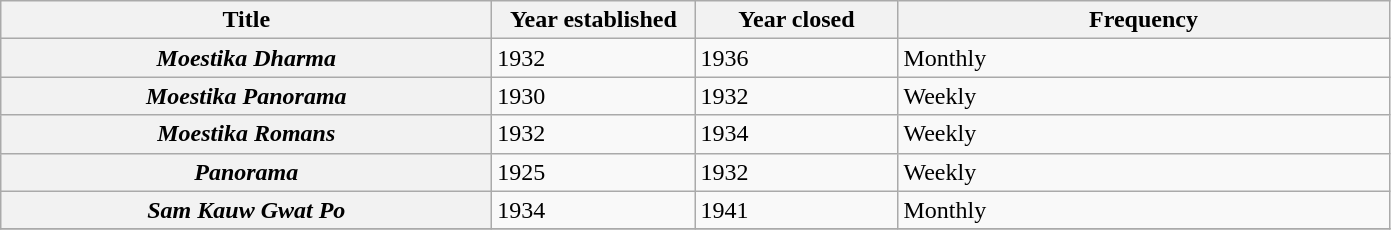<table class="wikitable plainrowheaders sortable" style="margin-right: 0;">
<tr>
<th scope="col"  style="width:20em;">Title</th>
<th scope="col"  style="width:8em;">Year established</th>
<th scope="col"  style="width:8em;">Year closed</th>
<th scope="col"  style="width:20em;">Frequency</th>
</tr>
<tr>
<th scope="row"><em>Moestika Dharma</em></th>
<td>1932</td>
<td>1936</td>
<td>Monthly</td>
</tr>
<tr>
<th scope="row"><em>Moestika Panorama</em></th>
<td>1930</td>
<td>1932</td>
<td>Weekly</td>
</tr>
<tr>
<th scope="row"><em>Moestika Romans</em></th>
<td>1932</td>
<td>1934</td>
<td>Weekly</td>
</tr>
<tr>
<th scope="row"><em>Panorama</em></th>
<td>1925</td>
<td>1932</td>
<td>Weekly</td>
</tr>
<tr>
<th scope="row"><em>Sam Kauw Gwat Po</em></th>
<td>1934</td>
<td>1941</td>
<td>Monthly</td>
</tr>
<tr>
</tr>
</table>
